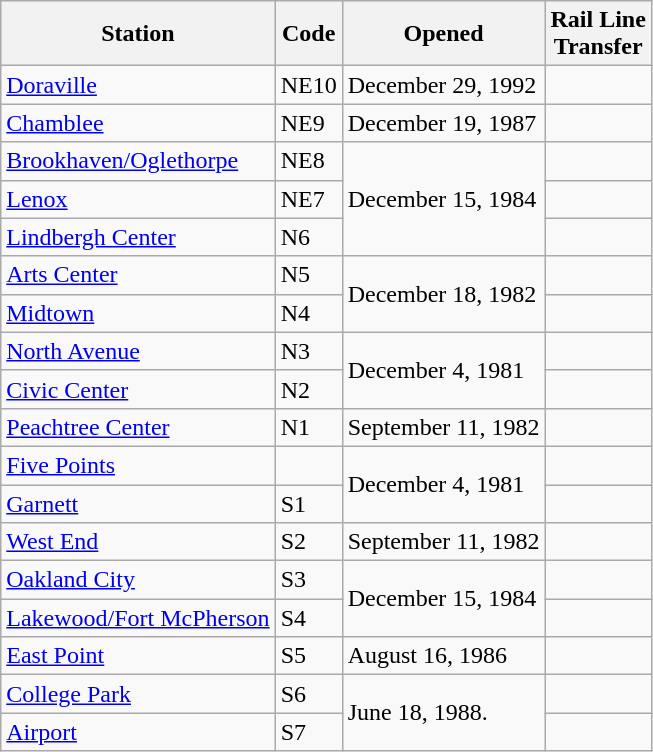<table class=wikitable>
<tr>
<th>Station</th>
<th>Code</th>
<th>Opened</th>
<th>Rail Line<br>Transfer</th>
</tr>
<tr>
<td><a href='#'>Doraville</a></td>
<td>NE10</td>
<td>December 29, 1992</td>
<td></td>
</tr>
<tr>
<td><a href='#'>Chamblee</a></td>
<td>NE9</td>
<td>December 19, 1987</td>
<td></td>
</tr>
<tr>
<td><a href='#'>Brookhaven/Oglethorpe</a></td>
<td>NE8</td>
<td rowspan="3">December 15, 1984</td>
<td></td>
</tr>
<tr>
<td><a href='#'>Lenox</a></td>
<td>NE7</td>
<td></td>
</tr>
<tr>
<td><a href='#'>Lindbergh Center</a></td>
<td>N6</td>
<td></td>
</tr>
<tr>
<td><a href='#'>Arts Center</a></td>
<td>N5</td>
<td rowspan="2">December 18, 1982</td>
<td></td>
</tr>
<tr>
<td><a href='#'>Midtown</a></td>
<td>N4</td>
<td></td>
</tr>
<tr>
<td><a href='#'>North Avenue</a></td>
<td>N3</td>
<td rowspan="2">December 4, 1981</td>
<td></td>
</tr>
<tr>
<td><a href='#'>Civic Center</a>  </td>
<td>N2</td>
<td></td>
</tr>
<tr>
<td><a href='#'>Peachtree Center</a></td>
<td>N1</td>
<td>September 11, 1982</td>
<td></td>
</tr>
<tr>
<td><a href='#'>Five Points</a></td>
<td></td>
<td rowspan="2">December 4, 1981</td>
<td></td>
</tr>
<tr>
<td><a href='#'>Garnett</a></td>
<td>S1</td>
<td></td>
</tr>
<tr>
<td><a href='#'>West End</a></td>
<td>S2</td>
<td>September 11, 1982</td>
<td></td>
</tr>
<tr>
<td><a href='#'>Oakland City</a></td>
<td>S3</td>
<td rowspan="2">December 15, 1984</td>
<td></td>
</tr>
<tr>
<td><a href='#'>Lakewood/Fort McPherson</a></td>
<td>S4</td>
<td></td>
</tr>
<tr>
<td><a href='#'>East Point</a></td>
<td>S5</td>
<td>August 16, 1986</td>
<td></td>
</tr>
<tr>
<td><a href='#'>College Park</a></td>
<td>S6</td>
<td rowspan="2">June 18, 1988.</td>
<td></td>
</tr>
<tr>
<td><a href='#'>Airport</a></td>
<td>S7</td>
<td></td>
</tr>
</table>
